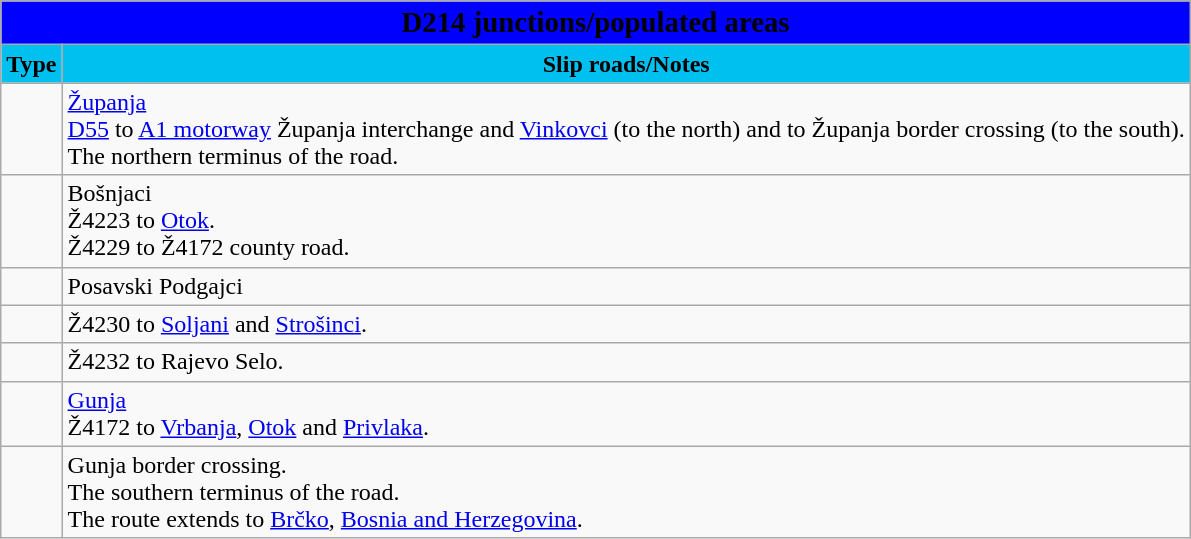<table class="wikitable">
<tr>
<td colspan=2 bgcolor=blue align=center style=margin-top:15><span><big><strong>D214 junctions/populated areas</strong></big></span></td>
</tr>
<tr>
<td align=center bgcolor=00c0f0><strong>Type</strong></td>
<td align=center bgcolor=00c0f0><strong>Slip roads/Notes</strong></td>
</tr>
<tr>
<td></td>
<td><a href='#'>Županja</a><br> <a href='#'>D55</a> to <a href='#'>A1 motorway</a> Županja interchange and <a href='#'>Vinkovci</a> (to the north) and to Županja border crossing (to the south).<br>The northern terminus of the road.</td>
</tr>
<tr>
<td></td>
<td>Bošnjaci<br>Ž4223 to <a href='#'>Otok</a>.<br>Ž4229 to Ž4172 county road.</td>
</tr>
<tr>
<td></td>
<td>Posavski Podgajci</td>
</tr>
<tr>
<td></td>
<td>Ž4230 to <a href='#'>Soljani</a> and <a href='#'>Strošinci</a>.</td>
</tr>
<tr>
<td></td>
<td>Ž4232 to Rajevo Selo.</td>
</tr>
<tr>
<td></td>
<td><a href='#'>Gunja</a><br>Ž4172 to <a href='#'>Vrbanja</a>, <a href='#'>Otok</a> and <a href='#'>Privlaka</a>.</td>
</tr>
<tr>
<td></td>
<td>Gunja border crossing.<br>The southern terminus of the road.<br>The route extends to <a href='#'>Brčko</a>, <a href='#'>Bosnia and Herzegovina</a>.</td>
</tr>
</table>
